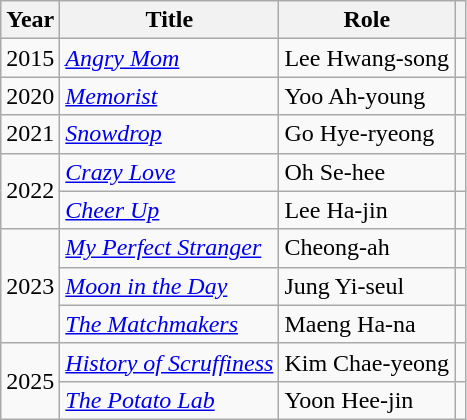<table class="wikitable">
<tr>
<th>Year</th>
<th>Title</th>
<th>Role</th>
<th></th>
</tr>
<tr>
<td>2015</td>
<td><em><a href='#'>Angry Mom</a></em></td>
<td>Lee Hwang-song</td>
<td></td>
</tr>
<tr>
<td>2020</td>
<td><em><a href='#'>Memorist</a></em></td>
<td>Yoo Ah-young</td>
<td></td>
</tr>
<tr>
<td>2021</td>
<td><em><a href='#'>Snowdrop</a></em></td>
<td>Go Hye-ryeong</td>
<td></td>
</tr>
<tr>
<td rowspan="2">2022</td>
<td><em><a href='#'>Crazy Love</a></em></td>
<td>Oh Se-hee</td>
<td></td>
</tr>
<tr>
<td><em><a href='#'>Cheer Up</a></em></td>
<td>Lee Ha-jin</td>
<td></td>
</tr>
<tr>
<td rowspan="3">2023</td>
<td><em><a href='#'>My Perfect Stranger</a></em></td>
<td>Cheong-ah</td>
<td></td>
</tr>
<tr>
<td><em><a href='#'>Moon in the Day</a></em></td>
<td>Jung Yi-seul</td>
<td></td>
</tr>
<tr>
<td><em><a href='#'>The Matchmakers</a></em></td>
<td>Maeng Ha-na</td>
<td></td>
</tr>
<tr>
<td rowspan="2">2025</td>
<td><em><a href='#'>History of Scruffiness</a></em></td>
<td>Kim Chae-yeong</td>
<td></td>
</tr>
<tr>
<td><em><a href='#'>The Potato Lab</a></em></td>
<td>Yoon Hee-jin</td>
<td></td>
</tr>
</table>
